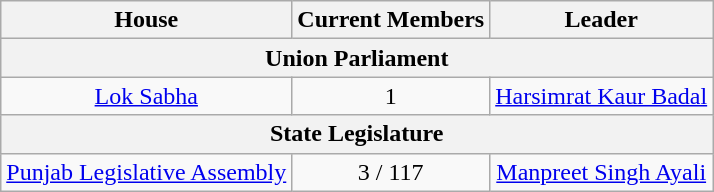<table class="wikitable" style="text-align:center">
<tr>
<th>House</th>
<th>Current Members</th>
<th>Leader</th>
</tr>
<tr>
<th colspan=3>Union Parliament</th>
</tr>
<tr>
<td><a href='#'>Lok Sabha</a></td>
<td>1</td>
<td><a href='#'>Harsimrat Kaur Badal</a></td>
</tr>
<tr>
<th colspan=3>State Legislature</th>
</tr>
<tr>
<td><a href='#'>Punjab Legislative Assembly</a></td>
<td>3 / 117</td>
<td><a href='#'>Manpreet Singh Ayali</a></td>
</tr>
</table>
